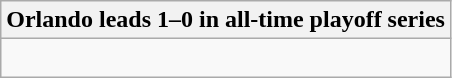<table class="wikitable collapsible collapsed">
<tr>
<th>Orlando leads 1–0 in all-time playoff series</th>
</tr>
<tr>
<td><br></td>
</tr>
</table>
